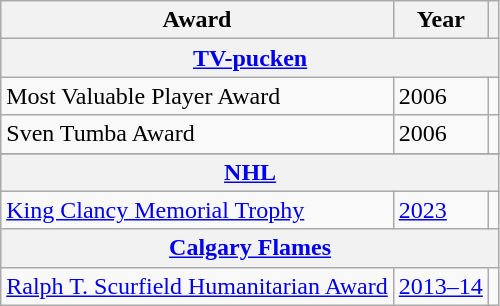<table class="wikitable">
<tr>
<th>Award</th>
<th>Year</th>
<th></th>
</tr>
<tr>
<th colspan="3"><a href='#'>TV-pucken</a></th>
</tr>
<tr>
<td>Most Valuable Player Award</td>
<td>2006</td>
<td></td>
</tr>
<tr>
<td>Sven Tumba Award</td>
<td>2006</td>
<td></td>
</tr>
<tr>
</tr>
<tr ALIGN="center" bgcolor="#e0e0e0">
<th colspan="3"><a href='#'>NHL</a></th>
</tr>
<tr>
<td><a href='#'>King Clancy Memorial Trophy</a></td>
<td><a href='#'>2023</a></td>
</tr>
<tr>
<th colspan="3"><a href='#'>Calgary Flames</a></th>
</tr>
<tr>
<td><a href='#'>Ralph T. Scurfield Humanitarian Award</a></td>
<td><a href='#'>2013–14</a></td>
<td></td>
</tr>
</table>
